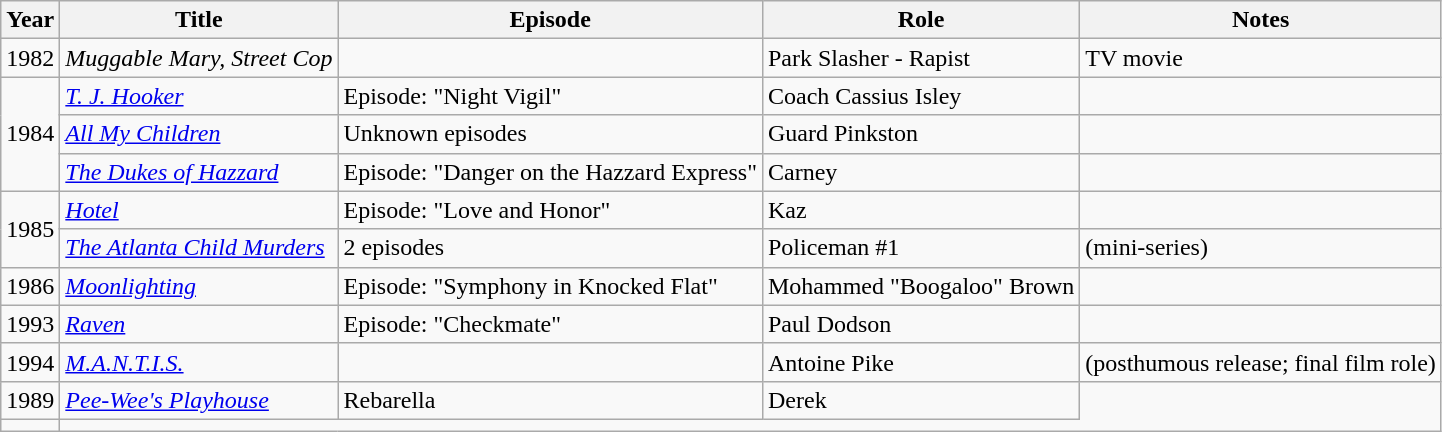<table class="wikitable">
<tr>
<th>Year</th>
<th>Title</th>
<th>Episode</th>
<th>Role</th>
<th>Notes</th>
</tr>
<tr>
<td>1982</td>
<td><em>Muggable Mary, Street Cop</em></td>
<td></td>
<td>Park Slasher - Rapist</td>
<td>TV movie</td>
</tr>
<tr>
<td rowspan="3">1984</td>
<td><em><a href='#'>T. J. Hooker</a></em></td>
<td>Episode: "Night Vigil"</td>
<td>Coach Cassius Isley</td>
<td></td>
</tr>
<tr>
<td><em><a href='#'>All My Children</a></em></td>
<td>Unknown episodes</td>
<td>Guard Pinkston</td>
<td></td>
</tr>
<tr>
<td><em><a href='#'>The Dukes of Hazzard</a></em></td>
<td>Episode: "Danger on the Hazzard Express"</td>
<td>Carney</td>
<td></td>
</tr>
<tr>
<td rowspan="2">1985</td>
<td><em><a href='#'>Hotel</a></em></td>
<td>Episode: "Love and Honor"</td>
<td>Kaz</td>
<td></td>
</tr>
<tr>
<td><em><a href='#'>The Atlanta Child Murders</a></em></td>
<td>2 episodes</td>
<td>Policeman #1</td>
<td>(mini-series)</td>
</tr>
<tr>
<td>1986</td>
<td><em><a href='#'>Moonlighting</a></em></td>
<td>Episode: "Symphony in Knocked Flat"</td>
<td>Mohammed "Boogaloo" Brown</td>
<td></td>
</tr>
<tr>
<td>1993</td>
<td><em><a href='#'>Raven</a></em></td>
<td>Episode: "Checkmate"</td>
<td>Paul Dodson</td>
<td></td>
</tr>
<tr>
<td>1994</td>
<td><em><a href='#'>M.A.N.T.I.S.</a></em></td>
<td></td>
<td>Antoine Pike</td>
<td>(posthumous release; final film role)</td>
</tr>
<tr>
<td>1989</td>
<td><em><a href='#'>Pee-Wee's Playhouse</a></em></td>
<td>Rebarella</td>
<td>Derek</td>
</tr>
<tr>
<td></td>
</tr>
</table>
